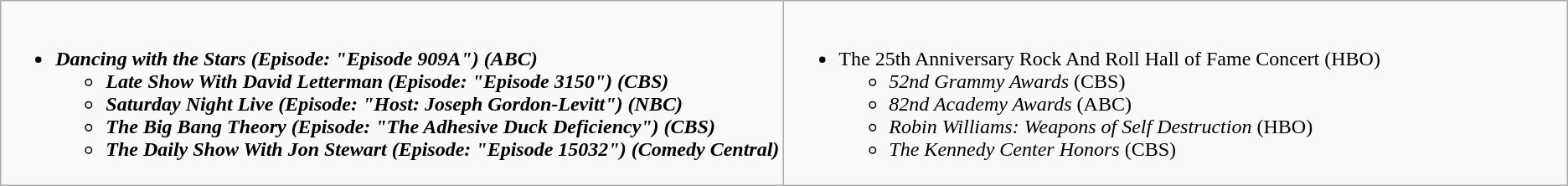<table class="wikitable">
<tr>
<td style="vertical-align:top;" width="50%"><br><ul><li><strong><em>Dancing with the Stars<em> (Episode: "Episode 909A") (ABC)<strong><ul><li></em>Late Show With David Letterman<em> (Episode: "Episode 3150") (CBS)</li><li></em>Saturday Night Live<em> (Episode: "Host: Joseph Gordon-Levitt") (NBC)</li><li></em>The Big Bang Theory<em> (Episode: "The Adhesive Duck Deficiency") (CBS)</li><li></em>The Daily Show With Jon Stewart<em> (Episode: "Episode 15032") (Comedy Central)</li></ul></li></ul></td>
<td style="vertical-align:top;" width="50%"><br><ul><li></em></strong>The 25th Anniversary Rock And Roll Hall of Fame Concert</em> (HBO)</strong><ul><li><em>52nd Grammy Awards</em> (CBS)</li><li><em>82nd Academy Awards</em> (ABC)</li><li><em>Robin Williams: Weapons of Self Destruction</em> (HBO)</li><li><em>The Kennedy Center Honors</em> (CBS)</li></ul></li></ul></td>
</tr>
</table>
